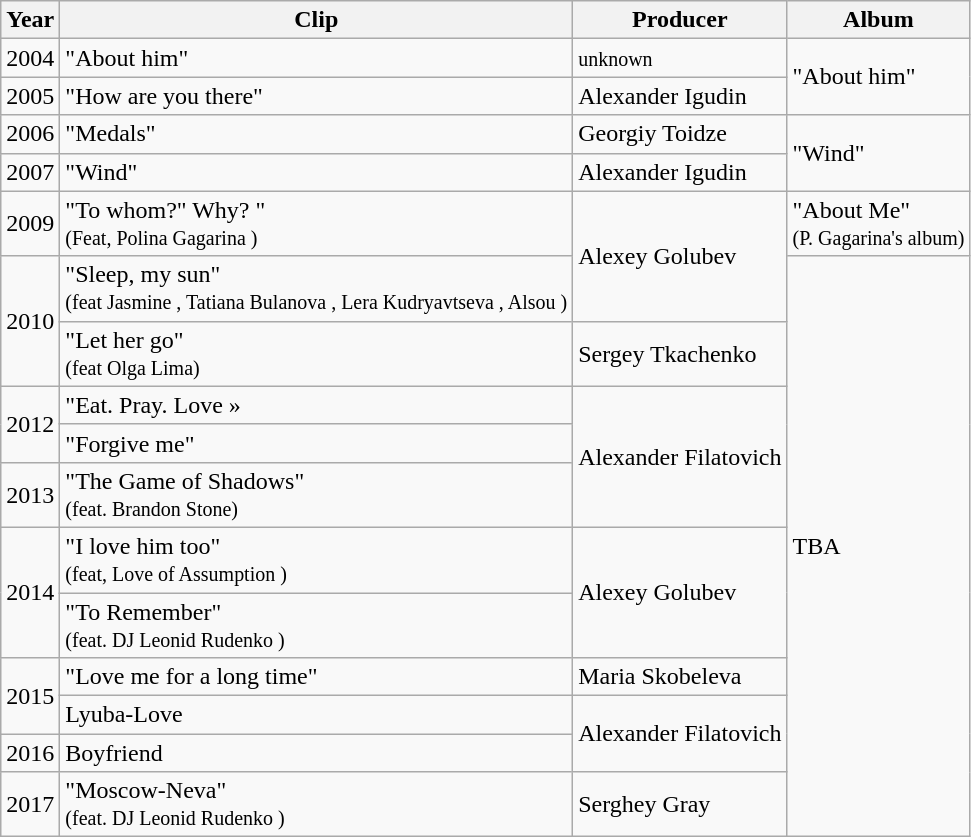<table class="wikitable">
<tr>
<th>Year</th>
<th>Clip</th>
<th>Producer</th>
<th>Album</th>
</tr>
<tr>
<td>2004</td>
<td>"About him"</td>
<td><small>unknown</small></td>
<td rowspan="2">"About him"</td>
</tr>
<tr>
<td>2005</td>
<td>"How are you there"</td>
<td>Alexander Igudin</td>
</tr>
<tr>
<td>2006</td>
<td>"Medals"</td>
<td>Georgiy Toidze</td>
<td rowspan="2">"Wind"</td>
</tr>
<tr>
<td>2007</td>
<td>"Wind"</td>
<td>Alexander Igudin</td>
</tr>
<tr>
<td>2009</td>
<td>"To whom?" Why? "<br><small>(Feat, Polina Gagarina )</small></td>
<td rowspan="2">Alexey Golubev</td>
<td>"About Me"<br><small>(P. Gagarina's album)</small></td>
</tr>
<tr>
<td rowspan="2">2010</td>
<td>"Sleep, my sun"<br><small>(feat Jasmine , Tatiana Bulanova , Lera Kudryavtseva , Alsou )</small></td>
<td rowspan="11">TBA</td>
</tr>
<tr>
<td>"Let her go"<br><small>(feat Olga Lima)</small></td>
<td>Sergey Tkachenko</td>
</tr>
<tr>
<td rowspan="2">2012</td>
<td>"Eat. Pray. Love »</td>
<td rowspan="3">Alexander Filatovich</td>
</tr>
<tr>
<td>"Forgive me"</td>
</tr>
<tr>
<td>2013</td>
<td>"The Game of Shadows"<br><small>(feat. Brandon Stone)</small></td>
</tr>
<tr>
<td rowspan="2">2014</td>
<td>"I love him too"<br><small>(feat, Love of Assumption )</small></td>
<td rowspan="2">Alexey Golubev</td>
</tr>
<tr>
<td>"To Remember"<br><small>(feat. DJ Leonid Rudenko )</small></td>
</tr>
<tr>
<td rowspan="2">2015</td>
<td>"Love me for a long time"</td>
<td>Maria Skobeleva</td>
</tr>
<tr>
<td>Lyuba-Love</td>
<td rowspan="2">Alexander Filatovich</td>
</tr>
<tr>
<td>2016</td>
<td>Boyfriend</td>
</tr>
<tr>
<td>2017</td>
<td>"Moscow-Neva"<br><small>(feat. DJ Leonid Rudenko )</small></td>
<td>Serghey Gray</td>
</tr>
</table>
